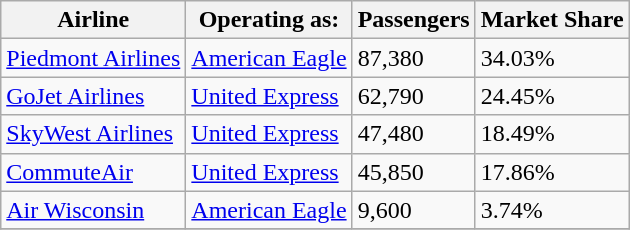<table class="wikitable sortable">
<tr>
<th>Airline</th>
<th>Operating as:</th>
<th>Passengers</th>
<th>Market Share</th>
</tr>
<tr>
<td><a href='#'>Piedmont Airlines</a></td>
<td><a href='#'>American Eagle</a></td>
<td>87,380</td>
<td>34.03%</td>
</tr>
<tr>
<td><a href='#'>GoJet Airlines</a></td>
<td><a href='#'>United Express</a></td>
<td>62,790</td>
<td>24.45%</td>
</tr>
<tr>
<td><a href='#'>SkyWest Airlines</a></td>
<td><a href='#'>United Express</a></td>
<td>47,480</td>
<td>18.49%</td>
</tr>
<tr>
<td><a href='#'>CommuteAir</a></td>
<td><a href='#'>United Express</a></td>
<td>45,850</td>
<td>17.86%</td>
</tr>
<tr>
<td><a href='#'>Air Wisconsin</a></td>
<td><a href='#'>American Eagle</a></td>
<td>9,600</td>
<td>3.74%</td>
</tr>
<tr>
</tr>
</table>
